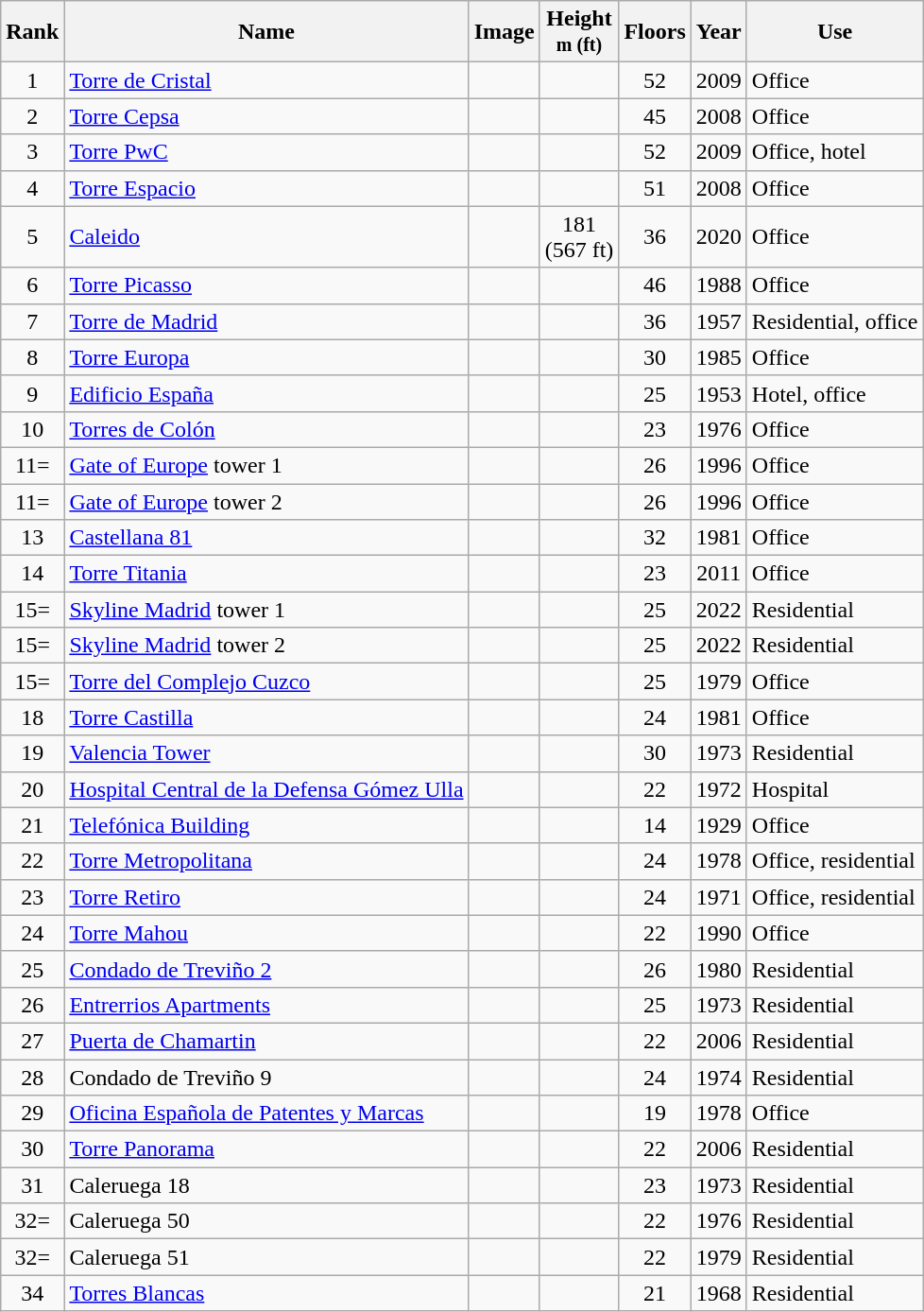<table class="wikitable sortable">
<tr>
<th>Rank</th>
<th>Name</th>
<th>Image</th>
<th>Height<br><small>m (ft)</small></th>
<th>Floors</th>
<th>Year</th>
<th>Use</th>
</tr>
<tr>
<td align="center">1</td>
<td><a href='#'>Torre de Cristal</a></td>
<td></td>
<td align="center"></td>
<td align="center">52</td>
<td align="center">2009</td>
<td>Office</td>
</tr>
<tr>
<td align="center">2</td>
<td><a href='#'>Torre Cepsa</a></td>
<td></td>
<td align="center"></td>
<td align="center">45</td>
<td align="center">2008</td>
<td>Office</td>
</tr>
<tr>
<td align="center">3</td>
<td><a href='#'>Torre PwC</a></td>
<td></td>
<td align="center"></td>
<td align="center">52</td>
<td align="center">2009</td>
<td>Office, hotel</td>
</tr>
<tr>
<td align="center">4</td>
<td><a href='#'>Torre Espacio</a></td>
<td></td>
<td align="center"></td>
<td align="center">51</td>
<td align="center">2008</td>
<td>Office</td>
</tr>
<tr>
<td align="center">5</td>
<td><a href='#'>Caleido</a></td>
<td></td>
<td align="center">181<br>(567 ft)</td>
<td align="center">36</td>
<td align="center">2020</td>
<td>Office</td>
</tr>
<tr>
<td align="center">6</td>
<td><a href='#'>Torre Picasso</a></td>
<td></td>
<td align="center"></td>
<td align="center">46</td>
<td align="center">1988</td>
<td>Office</td>
</tr>
<tr>
<td align="center">7</td>
<td><a href='#'>Torre de Madrid</a></td>
<td></td>
<td align="center"></td>
<td align="center">36</td>
<td align="center">1957</td>
<td>Residential, office</td>
</tr>
<tr>
<td align="center">8</td>
<td><a href='#'>Torre Europa</a></td>
<td></td>
<td align="center"></td>
<td align="center">30</td>
<td align="center">1985</td>
<td>Office</td>
</tr>
<tr>
<td align="center">9</td>
<td><a href='#'>Edificio España</a></td>
<td></td>
<td align="center"></td>
<td align="center">25</td>
<td align="center">1953</td>
<td>Hotel, office</td>
</tr>
<tr>
<td align="center">10</td>
<td><a href='#'>Torres de Colón</a></td>
<td></td>
<td align="center"></td>
<td align="center">23</td>
<td align="center">1976</td>
<td>Office</td>
</tr>
<tr>
<td align="center">11=</td>
<td><a href='#'>Gate of Europe</a> tower 1</td>
<td></td>
<td align="center"></td>
<td align="center">26</td>
<td align="center">1996</td>
<td>Office</td>
</tr>
<tr>
<td align="center">11=</td>
<td><a href='#'>Gate of Europe</a> tower 2</td>
<td></td>
<td align="center"></td>
<td align="center">26</td>
<td align="center">1996</td>
<td>Office</td>
</tr>
<tr>
<td align="center">13</td>
<td><a href='#'>Castellana 81</a></td>
<td></td>
<td align="center"></td>
<td align="center">32</td>
<td align="center">1981</td>
<td>Office</td>
</tr>
<tr>
<td align="center">14</td>
<td><a href='#'>Torre Titania</a></td>
<td></td>
<td align="center"></td>
<td align="center">23</td>
<td align="center">2011</td>
<td>Office</td>
</tr>
<tr>
<td align="center">15=</td>
<td><a href='#'>Skyline Madrid</a> tower 1</td>
<td></td>
<td align="center"></td>
<td align="center">25</td>
<td align="center">2022</td>
<td>Residential</td>
</tr>
<tr>
<td align="center">15=</td>
<td><a href='#'>Skyline Madrid</a> tower 2</td>
<td></td>
<td align="center"></td>
<td align="center">25</td>
<td align="center">2022</td>
<td>Residential</td>
</tr>
<tr>
<td align="center">15=</td>
<td><a href='#'>Torre del Complejo Cuzco</a> </td>
<td></td>
<td align="center"></td>
<td align="center">25</td>
<td align="center">1979</td>
<td>Office</td>
</tr>
<tr>
<td align="center">18</td>
<td><a href='#'>Torre Castilla</a> </td>
<td></td>
<td align="center"></td>
<td align="center">24</td>
<td align="center">1981</td>
<td>Office</td>
</tr>
<tr>
<td align="center">19</td>
<td><a href='#'>Valencia Tower</a></td>
<td></td>
<td align="center"></td>
<td align="center">30</td>
<td align="center">1973</td>
<td>Residential</td>
</tr>
<tr>
<td align="center">20</td>
<td><a href='#'>Hospital Central de la Defensa Gómez Ulla</a></td>
<td></td>
<td align="center"></td>
<td align="center">22</td>
<td align="center">1972</td>
<td>Hospital</td>
</tr>
<tr>
<td align="center">21</td>
<td><a href='#'>Telefónica Building</a></td>
<td></td>
<td align="center"></td>
<td align="center">14</td>
<td align="center">1929</td>
<td>Office</td>
</tr>
<tr>
<td align="center">22</td>
<td><a href='#'>Torre Metropolitana</a> </td>
<td></td>
<td align="center"></td>
<td align="center">24</td>
<td align="center">1978</td>
<td>Office, residential</td>
</tr>
<tr>
<td align="center">23</td>
<td><a href='#'>Torre Retiro</a> </td>
<td></td>
<td align="center"></td>
<td align="center">24</td>
<td align="center">1971</td>
<td>Office, residential</td>
</tr>
<tr>
<td align="center">24</td>
<td><a href='#'>Torre Mahou</a></td>
<td></td>
<td align="center"></td>
<td align="center">22</td>
<td align="center">1990</td>
<td>Office</td>
</tr>
<tr>
<td align="center">25</td>
<td><a href='#'>Condado de Treviño 2</a> </td>
<td></td>
<td align="center"></td>
<td align="center">26</td>
<td align="center">1980</td>
<td>Residential</td>
</tr>
<tr>
<td align="center">26</td>
<td><a href='#'>Entrerrios Apartments</a> </td>
<td></td>
<td align="center"></td>
<td align="center">25</td>
<td align="center">1973</td>
<td>Residential</td>
</tr>
<tr>
<td align="center">27</td>
<td><a href='#'>Puerta de Chamartin</a> </td>
<td></td>
<td align="center"></td>
<td align="center">22</td>
<td align="center">2006</td>
<td>Residential</td>
</tr>
<tr>
<td align="center">28</td>
<td>Condado de Treviño 9 </td>
<td></td>
<td align="center"></td>
<td align="center">24</td>
<td align="center">1974</td>
<td>Residential</td>
</tr>
<tr>
<td align="center">29</td>
<td><a href='#'>Oficina Española de Patentes y Marcas</a> </td>
<td></td>
<td align="center"></td>
<td align="center">19</td>
<td align="center">1978</td>
<td>Office</td>
</tr>
<tr>
<td align="center">30</td>
<td><a href='#'>Torre Panorama</a> </td>
<td></td>
<td align="center"></td>
<td align="center">22</td>
<td align="center">2006</td>
<td>Residential</td>
</tr>
<tr>
<td align="center">31</td>
<td>Caleruega 18 </td>
<td></td>
<td align="center"></td>
<td align="center">23</td>
<td align="center">1973</td>
<td>Residential</td>
</tr>
<tr>
<td align="center">32=</td>
<td>Caleruega 50 </td>
<td></td>
<td align="center"></td>
<td align="center">22</td>
<td align="center">1976</td>
<td>Residential</td>
</tr>
<tr>
<td align="center">32=</td>
<td>Caleruega 51 </td>
<td></td>
<td align="center"></td>
<td align="center">22</td>
<td align="center">1979</td>
<td>Residential</td>
</tr>
<tr>
<td align="center">34</td>
<td><a href='#'>Torres Blancas</a></td>
<td></td>
<td align="center"></td>
<td align="center">21</td>
<td align="center">1968</td>
<td>Residential</td>
</tr>
</table>
